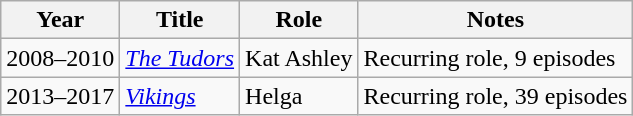<table class="wikitable sortable">
<tr>
<th scope="col">Year</th>
<th scope="col">Title</th>
<th scope="col">Role</th>
<th scope="col" class="unsortable">Notes</th>
</tr>
<tr>
<td>2008–2010</td>
<td><em><a href='#'>The Tudors</a></em></td>
<td>Kat Ashley</td>
<td>Recurring role, 9 episodes</td>
</tr>
<tr>
<td>2013–2017</td>
<td><em><a href='#'>Vikings</a></em></td>
<td>Helga</td>
<td>Recurring role, 39 episodes</td>
</tr>
</table>
